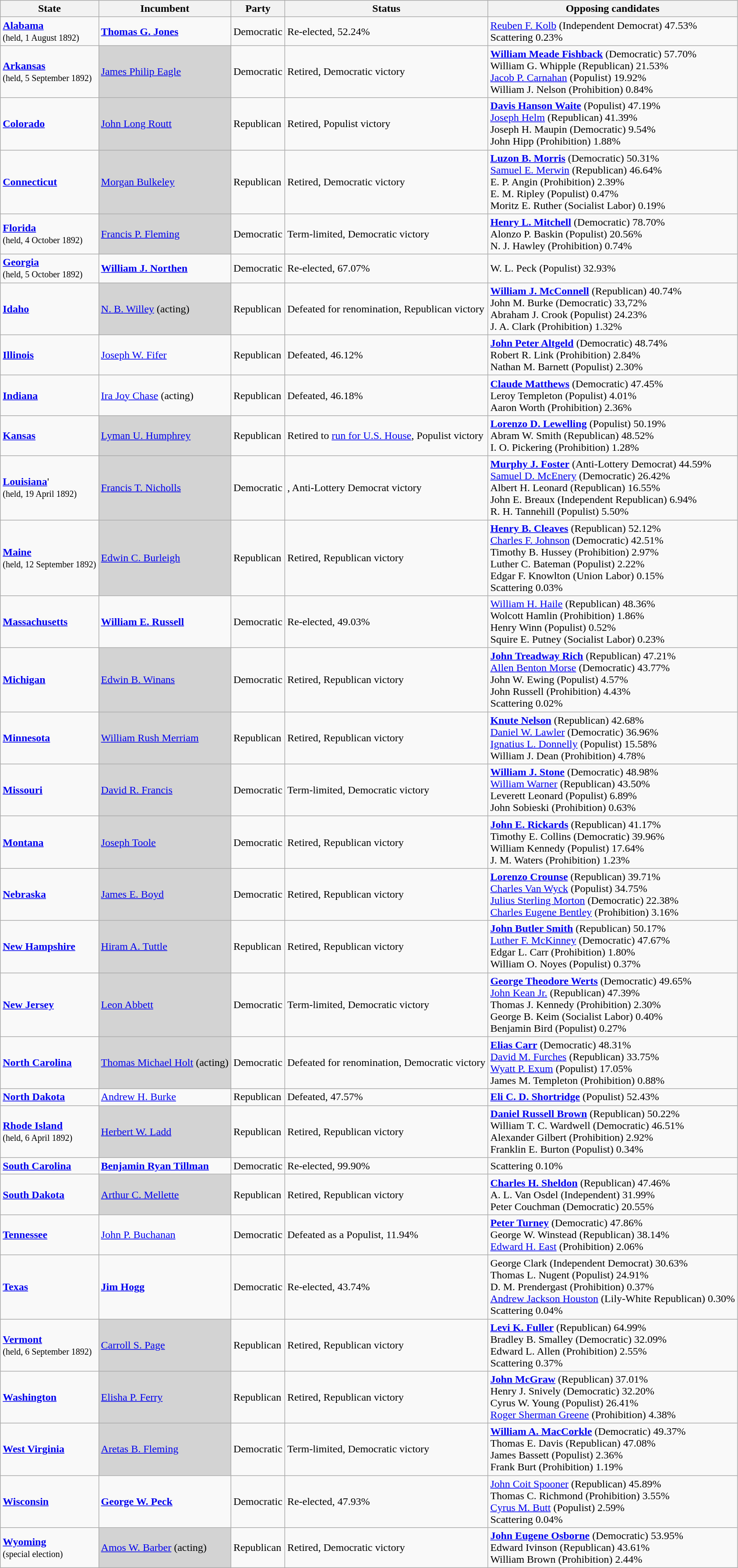<table class="wikitable">
<tr>
<th>State</th>
<th>Incumbent</th>
<th>Party</th>
<th>Status</th>
<th>Opposing candidates</th>
</tr>
<tr>
<td><strong><a href='#'>Alabama</a></strong><br><small>(held, 1 August 1892)</small></td>
<td><strong><a href='#'>Thomas G. Jones</a></strong></td>
<td>Democratic</td>
<td>Re-elected, 52.24%</td>
<td><a href='#'>Reuben F. Kolb</a> (Independent Democrat) 47.53%<br>Scattering 0.23%<br></td>
</tr>
<tr>
<td><strong><a href='#'>Arkansas</a></strong><br><small>(held, 5 September 1892)</small></td>
<td bgcolor="lightgrey"><a href='#'>James Philip Eagle</a></td>
<td>Democratic</td>
<td>Retired, Democratic victory</td>
<td><strong><a href='#'>William Meade Fishback</a></strong> (Democratic) 57.70%<br>William G. Whipple (Republican) 21.53%<br><a href='#'>Jacob P. Carnahan</a> (Populist) 19.92%<br>William J. Nelson (Prohibition) 0.84%<br></td>
</tr>
<tr>
<td><strong><a href='#'>Colorado</a></strong></td>
<td bgcolor="lightgrey"><a href='#'>John Long Routt</a></td>
<td>Republican</td>
<td>Retired, Populist victory</td>
<td><strong><a href='#'>Davis Hanson Waite</a></strong> (Populist) 47.19%<br><a href='#'>Joseph Helm</a> (Republican) 41.39%<br>Joseph H. Maupin (Democratic) 9.54%<br>John Hipp (Prohibition) 1.88%<br></td>
</tr>
<tr>
<td><strong><a href='#'>Connecticut</a></strong></td>
<td bgcolor="lightgrey"><a href='#'>Morgan Bulkeley</a></td>
<td>Republican</td>
<td>Retired, Democratic victory</td>
<td><strong><a href='#'>Luzon B. Morris</a></strong> (Democratic) 50.31%<br><a href='#'>Samuel E. Merwin</a> (Republican) 46.64%<br>E. P. Angin (Prohibition) 2.39%<br>E. M. Ripley (Populist) 0.47%<br>Moritz E. Ruther (Socialist Labor) 0.19%<br></td>
</tr>
<tr>
<td><strong><a href='#'>Florida</a></strong><br><small>(held, 4 October 1892)</small></td>
<td bgcolor="lightgrey"><a href='#'>Francis P. Fleming</a></td>
<td>Democratic</td>
<td>Term-limited, Democratic victory</td>
<td><strong><a href='#'>Henry L. Mitchell</a></strong> (Democratic) 78.70%<br>Alonzo P. Baskin (Populist) 20.56%<br>N. J. Hawley (Prohibition) 0.74%<br></td>
</tr>
<tr>
<td><strong><a href='#'>Georgia</a></strong><br><small>(held, 5 October 1892)</small></td>
<td><strong><a href='#'>William J. Northen</a></strong></td>
<td>Democratic</td>
<td>Re-elected, 67.07%</td>
<td>W. L. Peck (Populist) 32.93%<br></td>
</tr>
<tr>
<td><strong><a href='#'>Idaho</a></strong></td>
<td bgcolor="lightgrey"><a href='#'>N. B. Willey</a> (acting)</td>
<td>Republican</td>
<td>Defeated for renomination, Republican victory</td>
<td><strong><a href='#'>William J. McConnell</a></strong> (Republican) 40.74%<br>John M. Burke (Democratic) 33,72%<br>Abraham J. Crook (Populist) 24.23%<br>J. A. Clark (Prohibition) 1.32%<br></td>
</tr>
<tr>
<td><strong><a href='#'>Illinois</a></strong></td>
<td><a href='#'>Joseph W. Fifer</a></td>
<td>Republican</td>
<td>Defeated, 46.12%</td>
<td><strong><a href='#'>John Peter Altgeld</a></strong> (Democratic) 48.74%<br>Robert R. Link (Prohibition) 2.84%<br>Nathan M. Barnett (Populist) 2.30%<br></td>
</tr>
<tr>
<td><strong><a href='#'>Indiana</a></strong></td>
<td><a href='#'>Ira Joy Chase</a> (acting)</td>
<td>Republican</td>
<td>Defeated, 46.18%</td>
<td><strong><a href='#'>Claude Matthews</a></strong> (Democratic) 47.45%<br>Leroy Templeton (Populist) 4.01%<br>Aaron Worth (Prohibition) 2.36%<br></td>
</tr>
<tr>
<td><strong><a href='#'>Kansas</a></strong></td>
<td bgcolor="lightgrey"><a href='#'>Lyman U. Humphrey</a></td>
<td>Republican</td>
<td>Retired to <a href='#'>run for U.S. House</a>, Populist victory</td>
<td><strong><a href='#'>Lorenzo D. Lewelling</a></strong> (Populist) 50.19%<br>Abram W. Smith (Republican) 48.52%<br>I. O. Pickering (Prohibition) 1.28%<br></td>
</tr>
<tr>
<td><strong><a href='#'>Louisiana</a></strong>'<br><small>(held, 19 April 1892)</small></td>
<td bgcolor="lightgrey"><a href='#'>Francis T. Nicholls</a></td>
<td>Democratic</td>
<td>, Anti-Lottery Democrat victory</td>
<td><strong><a href='#'>Murphy J. Foster</a></strong> (Anti-Lottery Democrat) 44.59%<br><a href='#'>Samuel D. McEnery</a> (Democratic) 26.42%<br>Albert H. Leonard (Republican) 16.55%<br>John E. Breaux (Independent Republican) 6.94%<br>R. H. Tannehill (Populist) 5.50%<br></td>
</tr>
<tr>
<td><strong><a href='#'>Maine</a></strong><br><small>(held, 12 September 1892)</small></td>
<td bgcolor="lightgrey"><a href='#'>Edwin C. Burleigh</a></td>
<td>Republican</td>
<td>Retired, Republican victory</td>
<td><strong><a href='#'>Henry B. Cleaves</a></strong> (Republican) 52.12%<br><a href='#'>Charles F. Johnson</a> (Democratic) 42.51%<br>Timothy B. Hussey (Prohibition) 2.97%<br>Luther C. Bateman (Populist) 2.22%<br>Edgar F. Knowlton (Union Labor) 0.15%<br>Scattering 0.03%<br></td>
</tr>
<tr>
<td><strong><a href='#'>Massachusetts</a></strong></td>
<td><strong><a href='#'>William E. Russell</a></strong></td>
<td>Democratic</td>
<td>Re-elected, 49.03%</td>
<td><a href='#'>William H. Haile</a> (Republican) 48.36%<br>Wolcott Hamlin (Prohibition) 1.86%<br>Henry Winn (Populist) 0.52%<br>Squire E. Putney (Socialist Labor) 0.23%<br></td>
</tr>
<tr>
<td><strong><a href='#'>Michigan</a></strong></td>
<td bgcolor="lightgrey"><a href='#'>Edwin B. Winans</a></td>
<td>Democratic</td>
<td>Retired, Republican victory</td>
<td><strong><a href='#'>John Treadway Rich</a></strong> (Republican) 47.21%<br><a href='#'>Allen Benton Morse</a> (Democratic) 43.77%<br>John W. Ewing (Populist) 4.57%<br>John Russell (Prohibition) 4.43%<br>Scattering 0.02%<br></td>
</tr>
<tr>
<td><strong><a href='#'>Minnesota</a></strong></td>
<td bgcolor="lightgrey"><a href='#'>William Rush Merriam</a></td>
<td>Republican</td>
<td>Retired, Republican victory</td>
<td><strong><a href='#'>Knute Nelson</a></strong> (Republican) 42.68%<br><a href='#'>Daniel W. Lawler</a> (Democratic) 36.96%<br><a href='#'>Ignatius L. Donnelly</a> (Populist) 15.58%<br>William J. Dean (Prohibition) 4.78%<br></td>
</tr>
<tr>
<td><strong><a href='#'>Missouri</a></strong></td>
<td bgcolor="lightgrey"><a href='#'>David R. Francis</a></td>
<td>Democratic</td>
<td>Term-limited, Democratic victory</td>
<td><strong><a href='#'>William J. Stone</a></strong> (Democratic) 48.98%<br><a href='#'>William Warner</a> (Republican) 43.50%<br>Leverett Leonard (Populist) 6.89%<br>John Sobieski (Prohibition) 0.63%<br></td>
</tr>
<tr>
<td><strong><a href='#'>Montana</a></strong></td>
<td bgcolor="lightgrey"><a href='#'>Joseph Toole</a></td>
<td>Democratic</td>
<td>Retired, Republican victory</td>
<td><strong><a href='#'>John E. Rickards</a></strong> (Republican) 41.17%<br>Timothy E. Collins (Democratic) 39.96%<br>William Kennedy (Populist) 17.64%<br>J. M. Waters (Prohibition) 1.23%<br></td>
</tr>
<tr>
<td><strong><a href='#'>Nebraska</a></strong></td>
<td bgcolor="lightgrey"><a href='#'>James E. Boyd</a></td>
<td>Democratic</td>
<td>Retired, Republican victory</td>
<td><strong><a href='#'>Lorenzo Crounse</a></strong> (Republican) 39.71%<br><a href='#'>Charles Van Wyck</a> (Populist) 34.75%<br><a href='#'>Julius Sterling Morton</a> (Democratic) 22.38%<br><a href='#'>Charles Eugene Bentley</a> (Prohibition) 3.16%<br></td>
</tr>
<tr>
<td><strong><a href='#'>New Hampshire</a></strong></td>
<td bgcolor="lightgrey"><a href='#'>Hiram A. Tuttle</a></td>
<td>Republican</td>
<td>Retired, Republican victory</td>
<td><strong><a href='#'>John Butler Smith</a></strong> (Republican) 50.17%<br><a href='#'>Luther F. McKinney</a> (Democratic) 47.67%<br>Edgar L. Carr (Prohibition) 1.80%<br>William O. Noyes (Populist) 0.37%<br></td>
</tr>
<tr>
<td><strong><a href='#'>New Jersey</a></strong></td>
<td bgcolor="lightgrey"><a href='#'>Leon Abbett</a></td>
<td>Democratic</td>
<td>Term-limited, Democratic victory</td>
<td><strong><a href='#'>George Theodore Werts</a></strong> (Democratic) 49.65%<br><a href='#'>John Kean Jr.</a> (Republican) 47.39%<br>Thomas J. Kennedy (Prohibition) 2.30%<br>George B. Keim (Socialist Labor) 0.40%<br>Benjamin Bird (Populist) 0.27%<br></td>
</tr>
<tr>
<td><strong><a href='#'>North Carolina</a></strong></td>
<td bgcolor="lightgrey"><a href='#'>Thomas Michael Holt</a> (acting)</td>
<td>Democratic</td>
<td>Defeated for renomination, Democratic victory</td>
<td><strong><a href='#'>Elias Carr</a></strong> (Democratic) 48.31%<br><a href='#'>David M. Furches</a> (Republican) 33.75%<br><a href='#'>Wyatt P. Exum</a> (Populist) 17.05%<br>James M. Templeton (Prohibition) 0.88%<br></td>
</tr>
<tr>
<td><strong><a href='#'>North Dakota</a></strong></td>
<td><a href='#'>Andrew H. Burke</a></td>
<td>Republican</td>
<td>Defeated, 47.57%</td>
<td><strong><a href='#'>Eli C. D. Shortridge</a></strong> (Populist) 52.43%<br></td>
</tr>
<tr>
<td><strong><a href='#'>Rhode Island</a></strong><br><small>(held, 6 April 1892)</small></td>
<td bgcolor="lightgrey"><a href='#'>Herbert W. Ladd</a></td>
<td>Republican</td>
<td>Retired, Republican victory</td>
<td><strong><a href='#'>Daniel Russell Brown</a></strong> (Republican) 50.22%<br>William T. C. Wardwell (Democratic) 46.51%<br>Alexander Gilbert (Prohibition) 2.92%<br>Franklin E. Burton (Populist) 0.34%<br></td>
</tr>
<tr>
<td><strong><a href='#'>South Carolina</a></strong></td>
<td><strong><a href='#'>Benjamin Ryan Tillman</a></strong></td>
<td>Democratic</td>
<td>Re-elected, 99.90%</td>
<td>Scattering 0.10%<br></td>
</tr>
<tr>
<td><strong><a href='#'>South Dakota</a></strong></td>
<td bgcolor="lightgrey"><a href='#'>Arthur C. Mellette</a></td>
<td>Republican</td>
<td>Retired, Republican victory</td>
<td><strong><a href='#'>Charles H. Sheldon</a></strong> (Republican) 47.46%<br>A. L. Van Osdel (Independent) 31.99%<br>Peter Couchman (Democratic) 20.55%<br></td>
</tr>
<tr>
<td><strong><a href='#'>Tennessee</a></strong></td>
<td><a href='#'>John P. Buchanan</a></td>
<td>Democratic</td>
<td>Defeated as a Populist, 11.94%</td>
<td><strong><a href='#'>Peter Turney</a></strong> (Democratic) 47.86%<br>George W. Winstead (Republican) 38.14%<br><a href='#'>Edward H. East</a> (Prohibition) 2.06%<br></td>
</tr>
<tr>
<td><strong><a href='#'>Texas</a></strong></td>
<td><strong><a href='#'>Jim Hogg</a></strong></td>
<td>Democratic</td>
<td>Re-elected, 43.74%</td>
<td>George Clark (Independent Democrat) 30.63%<br>Thomas L. Nugent (Populist) 24.91%<br>D. M. Prendergast (Prohibition) 0.37%<br><a href='#'>Andrew Jackson Houston</a> (Lily-White Republican) 0.30%<br>Scattering 0.04%<br></td>
</tr>
<tr>
<td><strong><a href='#'>Vermont</a></strong><br><small>(held, 6 September 1892)</small></td>
<td bgcolor="lightgrey"><a href='#'>Carroll S. Page</a></td>
<td>Republican</td>
<td>Retired, Republican victory</td>
<td><strong><a href='#'>Levi K. Fuller</a></strong> (Republican) 64.99%<br>Bradley B. Smalley (Democratic) 32.09%<br>Edward L. Allen (Prohibition) 2.55%<br>Scattering 0.37%<br></td>
</tr>
<tr>
<td><strong><a href='#'>Washington</a></strong></td>
<td bgcolor="lightgrey"><a href='#'>Elisha P. Ferry</a></td>
<td>Republican</td>
<td>Retired, Republican victory</td>
<td><strong><a href='#'>John McGraw</a></strong> (Republican) 37.01%<br>Henry J. Snively (Democratic) 32.20%<br>Cyrus W. Young (Populist) 26.41%<br><a href='#'>Roger Sherman Greene</a> (Prohibition) 4.38%<br></td>
</tr>
<tr>
<td><strong><a href='#'>West Virginia</a></strong></td>
<td bgcolor="lightgrey"><a href='#'>Aretas B. Fleming</a></td>
<td>Democratic</td>
<td>Term-limited, Democratic victory</td>
<td><strong><a href='#'>William A. MacCorkle</a></strong> (Democratic) 49.37%<br>Thomas E. Davis (Republican) 47.08%<br>James Bassett (Populist) 2.36%<br>Frank Burt (Prohibition) 1.19%<br></td>
</tr>
<tr>
<td><strong><a href='#'>Wisconsin</a></strong></td>
<td><strong><a href='#'>George W. Peck</a></strong></td>
<td>Democratic</td>
<td>Re-elected, 47.93%</td>
<td><a href='#'>John Coit Spooner</a> (Republican) 45.89%<br>Thomas C. Richmond (Prohibition) 3.55%<br><a href='#'>Cyrus M. Butt</a> (Populist) 2.59%<br>Scattering 0.04%<br></td>
</tr>
<tr>
<td><strong><a href='#'>Wyoming</a></strong><br><small>(special election)</small></td>
<td bgcolor="lightgrey"><a href='#'>Amos W. Barber</a> (acting)</td>
<td>Republican</td>
<td>Retired, Democratic victory</td>
<td><strong><a href='#'>John Eugene Osborne</a></strong> (Democratic) 53.95%<br>Edward Ivinson (Republican) 43.61%<br>William Brown (Prohibition) 2.44%<br></td>
</tr>
</table>
